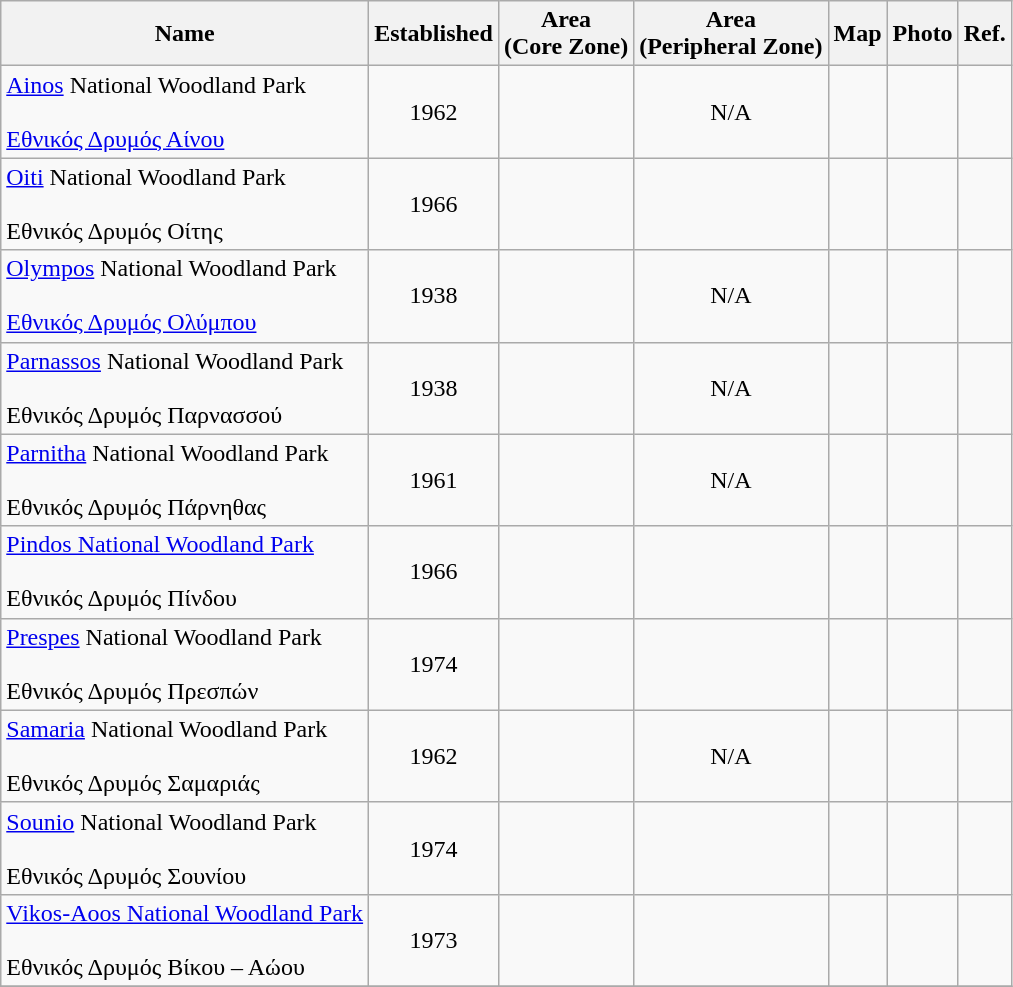<table class="wikitable sortable">
<tr>
<th>Name</th>
<th>Established</th>
<th>Area<br>(Core Zone)</th>
<th>Area<br>(Peripheral Zone)</th>
<th class="unsortable">Map</th>
<th class="unsortable">Photo</th>
<th class="unsortable">Ref.</th>
</tr>
<tr>
<td><a href='#'>Ainos</a> National Woodland Park<br><br><a href='#'>Εθνικός Δρυμός Αίνου</a></td>
<td align="center">1962</td>
<td></td>
<td align="center">N/A</td>
<td align="center" style="padding:0"></td>
<td align="center" style="padding:0"></td>
<td></td>
</tr>
<tr>
<td><a href='#'>Oiti</a> National Woodland Park<br><br>Εθνικός Δρυμός Οίτης</td>
<td align="center">1966</td>
<td></td>
<td></td>
<td align="center" style="padding:0"></td>
<td align="center" style="padding:0"></td>
<td><br></td>
</tr>
<tr>
<td><a href='#'>Olympos</a> National Woodland Park<br><br><a href='#'>Εθνικός Δρυμός Ολύμπου</a></td>
<td align="center">1938</td>
<td></td>
<td align="center">N/A</td>
<td align="center" style="padding:0"></td>
<td align="center" style="padding:0"></td>
<td></td>
</tr>
<tr>
<td><a href='#'>Parnassos</a> National Woodland Park<br><br>Εθνικός Δρυμός Παρνασσού</td>
<td align="center">1938</td>
<td></td>
<td align="center">N/A</td>
<td align="center" style="padding:0"></td>
<td align="center" style="padding:0"></td>
<td></td>
</tr>
<tr>
<td><a href='#'>Parnitha</a> National Woodland Park<br><br>Εθνικός Δρυμός Πάρνηθας</td>
<td align="center">1961</td>
<td></td>
<td align="center">N/A</td>
<td align="center" style="padding:0"></td>
<td align="center" style="padding:0"></td>
<td></td>
</tr>
<tr>
<td><a href='#'>Pindos National Woodland Park</a><br><br>Εθνικός Δρυμός Πίνδου</td>
<td align="center">1966</td>
<td></td>
<td></td>
<td align="center" style="padding:0"></td>
<td align="center" style="padding:0"></td>
<td><br></td>
</tr>
<tr>
<td><a href='#'>Prespes</a> National Woodland Park<br><br>Εθνικός Δρυμός Πρεσπών</td>
<td align="center">1974</td>
<td></td>
<td></td>
<td align="center" style="padding:0"></td>
<td align="center" style="padding:0"></td>
<td><br></td>
</tr>
<tr>
<td><a href='#'>Samaria</a> National Woodland Park<br><br>Εθνικός Δρυμός Σαμαριάς</td>
<td align="center">1962</td>
<td></td>
<td align="center">N/A</td>
<td align="center" style="padding:0"></td>
<td align="center" style="padding:0"></td>
<td></td>
</tr>
<tr>
<td><a href='#'>Sounio</a> National Woodland Park<br><br>Εθνικός Δρυμός Σουνίου</td>
<td align="center">1974</td>
<td></td>
<td></td>
<td align="center" style="padding:0"></td>
<td align="center" style="padding:0"></td>
<td><br></td>
</tr>
<tr>
<td><a href='#'>Vikos-Aoos National Woodland Park</a><br><br>Εθνικός Δρυμός Βίκου – Αώου</td>
<td align="center">1973</td>
<td></td>
<td></td>
<td align="center" style="padding:0"></td>
<td align="center" style="padding:0"></td>
<td><br></td>
</tr>
<tr>
</tr>
</table>
